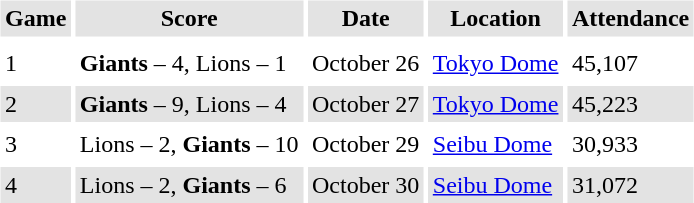<table border="0" cellspacing="3" cellpadding="3">
<tr style="background: #e3e3e3;">
<th>Game</th>
<th>Score</th>
<th>Date</th>
<th>Location</th>
<th>Attendance</th>
</tr>
<tr style="background: #e3e3e3;">
</tr>
<tr>
<td>1</td>
<td><strong>Giants</strong> – 4, Lions – 1</td>
<td>October 26</td>
<td><a href='#'>Tokyo Dome</a></td>
<td>45,107</td>
</tr>
<tr style="background: #e3e3e3;">
<td>2</td>
<td><strong>Giants</strong> – 9, Lions – 4</td>
<td>October 27</td>
<td><a href='#'>Tokyo Dome</a></td>
<td>45,223</td>
</tr>
<tr>
<td>3</td>
<td>Lions – 2, <strong>Giants</strong> – 10</td>
<td>October 29</td>
<td><a href='#'>Seibu Dome</a></td>
<td>30,933</td>
</tr>
<tr style="background: #e3e3e3;">
<td>4</td>
<td>Lions – 2, <strong>Giants</strong> – 6</td>
<td>October 30</td>
<td><a href='#'>Seibu Dome</a></td>
<td>31,072</td>
</tr>
</table>
